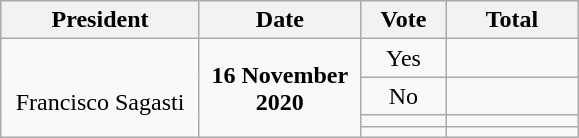<table class="wikitable" style="text-align:center; font-size:100%;">
<tr>
<th style="width:125px;">President</th>
<th style="width:100px;">Date</th>
<th style="width:50px;">Vote</th>
<th style="width:80px;">Total</th>
</tr>
<tr>
<td rowspan="4"><br>Francisco Sagasti</td>
<td rowspan="4"><strong>16 November 2020</strong><br></td>
<td>Yes</td>
<td></td>
</tr>
<tr>
<td>No</td>
<td></td>
</tr>
<tr>
<td></td>
<td></td>
</tr>
<tr>
<td></td>
<td></td>
</tr>
</table>
